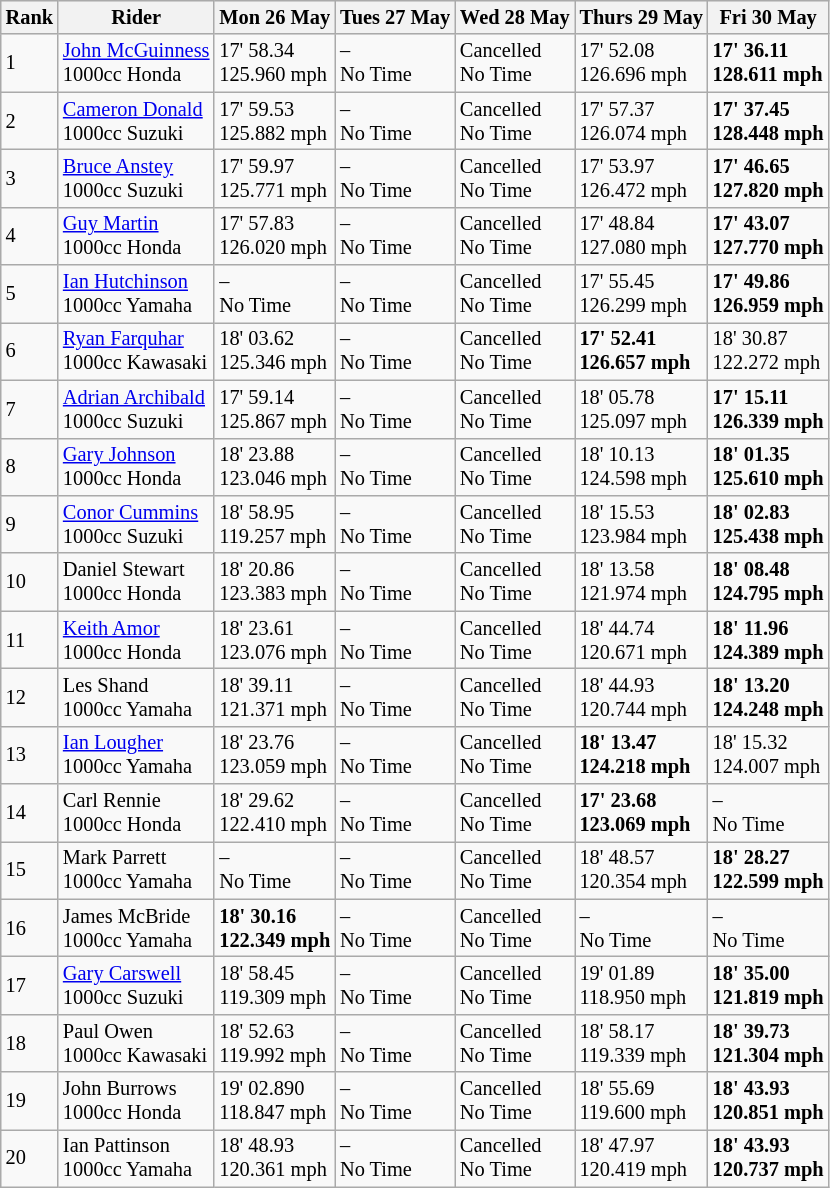<table class="wikitable" style="font-size: 85%;">
<tr style="background:#efefef;">
<th>Rank</th>
<th>Rider</th>
<th>Mon 26 May</th>
<th>Tues 27 May</th>
<th>Wed 28 May</th>
<th>Thurs 29 May</th>
<th>Fri 30 May</th>
</tr>
<tr>
<td>1</td>
<td> <a href='#'>John McGuinness</a> <br> 1000cc Honda</td>
<td>17' 58.34 <br> 125.960 mph</td>
<td>– <br> No Time</td>
<td>Cancelled <br> No Time</td>
<td>17' 52.08 <br> 126.696 mph</td>
<td><strong>17' 36.11<br> 128.611 mph</strong></td>
</tr>
<tr>
<td>2</td>
<td> <a href='#'>Cameron Donald</a> <br> 1000cc Suzuki</td>
<td>17' 59.53 <br> 125.882 mph</td>
<td>– <br> No Time</td>
<td>Cancelled <br> No Time</td>
<td>17' 57.37 <br> 126.074 mph</td>
<td><strong>17' 37.45 <br> 128.448 mph</strong></td>
</tr>
<tr>
<td>3</td>
<td> <a href='#'>Bruce Anstey</a> <br> 1000cc Suzuki</td>
<td>17' 59.97 <br> 125.771 mph</td>
<td>– <br> No Time</td>
<td>Cancelled <br> No Time</td>
<td>17' 53.97 <br> 126.472 mph</td>
<td><strong>17' 46.65 <br> 127.820 mph</strong></td>
</tr>
<tr>
<td>4</td>
<td> <a href='#'>Guy Martin</a> <br> 1000cc Honda</td>
<td>17' 57.83 <br> 126.020 mph</td>
<td>– <br> No Time</td>
<td>Cancelled <br> No Time</td>
<td>17' 48.84 <br> 127.080 mph</td>
<td><strong>17' 43.07 <br> 127.770 mph</strong></td>
</tr>
<tr>
<td>5</td>
<td> <a href='#'>Ian Hutchinson</a> <br> 1000cc Yamaha</td>
<td>– <br> No Time</td>
<td>– <br> No Time</td>
<td>Cancelled <br> No Time</td>
<td>17' 55.45 <br> 126.299 mph</td>
<td><strong>17' 49.86 <br> 126.959 mph</strong></td>
</tr>
<tr>
<td>6</td>
<td> <a href='#'>Ryan Farquhar</a> <br> 1000cc Kawasaki</td>
<td>18' 03.62 <br> 125.346 mph</td>
<td>– <br> No Time</td>
<td>Cancelled <br> No Time</td>
<td><strong>17' 52.41 <br> 126.657 mph</strong></td>
<td>18' 30.87 <br> 122.272 mph</td>
</tr>
<tr>
<td>7</td>
<td> <a href='#'>Adrian Archibald</a> <br> 1000cc Suzuki</td>
<td>17' 59.14 <br> 125.867 mph</td>
<td>– <br> No Time</td>
<td>Cancelled <br> No Time</td>
<td>18' 05.78 <br> 125.097 mph</td>
<td><strong>17' 15.11 <br> 126.339 mph</strong></td>
</tr>
<tr>
<td>8</td>
<td> <a href='#'>Gary Johnson</a> <br> 1000cc Honda</td>
<td>18' 23.88 <br> 123.046 mph</td>
<td>– <br> No Time</td>
<td>Cancelled <br> No Time</td>
<td>18' 10.13 <br> 124.598 mph</td>
<td><strong>18' 01.35 <br> 125.610 mph</strong></td>
</tr>
<tr>
<td>9</td>
<td> <a href='#'>Conor Cummins</a> <br> 1000cc Suzuki</td>
<td>18' 58.95 <br> 119.257 mph</td>
<td>– <br> No Time</td>
<td>Cancelled <br> No Time</td>
<td>18' 15.53 <br> 123.984 mph</td>
<td><strong>18' 02.83 <br> 125.438 mph</strong></td>
</tr>
<tr>
<td>10</td>
<td> Daniel Stewart <br> 1000cc Honda</td>
<td>18' 20.86 <br> 123.383 mph</td>
<td>– <br> No Time</td>
<td>Cancelled <br> No Time</td>
<td>18' 13.58 <br> 121.974 mph</td>
<td><strong>18' 08.48 <br> 124.795 mph</strong></td>
</tr>
<tr>
<td>11</td>
<td> <a href='#'>Keith Amor</a> <br> 1000cc Honda</td>
<td>18' 23.61 <br> 123.076 mph</td>
<td>– <br> No Time</td>
<td>Cancelled <br> No Time</td>
<td>18' 44.74 <br> 120.671 mph</td>
<td><strong>18' 11.96 <br> 124.389 mph</strong></td>
</tr>
<tr>
<td>12</td>
<td> Les Shand <br> 1000cc Yamaha</td>
<td>18' 39.11 <br> 121.371 mph</td>
<td>– <br> No Time</td>
<td>Cancelled <br> No Time</td>
<td>18' 44.93 <br> 120.744 mph</td>
<td><strong>18' 13.20 <br> 124.248 mph</strong></td>
</tr>
<tr>
<td>13</td>
<td> <a href='#'>Ian Lougher</a> <br> 1000cc Yamaha</td>
<td>18' 23.76 <br> 123.059 mph</td>
<td>– <br> No Time</td>
<td>Cancelled <br> No Time</td>
<td><strong>18' 13.47 <br> 124.218 mph</strong></td>
<td>18' 15.32 <br> 124.007 mph</td>
</tr>
<tr>
<td>14</td>
<td> Carl Rennie<br> 1000cc Honda</td>
<td>18' 29.62 <br> 122.410 mph</td>
<td>– <br> No Time</td>
<td>Cancelled <br> No Time</td>
<td><strong>17' 23.68 <br> 123.069 mph</strong></td>
<td>– <br> No Time</td>
</tr>
<tr>
<td>15</td>
<td> Mark Parrett<br> 1000cc Yamaha</td>
<td>– <br> No Time</td>
<td>– <br> No Time</td>
<td>Cancelled <br> No Time</td>
<td>18' 48.57 <br> 120.354 mph</td>
<td><strong>18' 28.27 <br> 122.599 mph</strong></td>
</tr>
<tr>
<td>16</td>
<td> James McBride <br> 1000cc Yamaha</td>
<td><strong>18' 30.16 <br> 122.349 mph</strong></td>
<td>– <br> No Time</td>
<td>Cancelled <br> No Time</td>
<td>– <br> No Time</td>
<td>– <br> No Time</td>
</tr>
<tr>
<td>17</td>
<td> <a href='#'>Gary Carswell</a> <br> 1000cc Suzuki</td>
<td>18' 58.45 <br> 119.309 mph</td>
<td>– <br> No Time</td>
<td>Cancelled <br> No Time</td>
<td>19' 01.89 <br> 118.950 mph</td>
<td><strong>18' 35.00 <br> 121.819 mph</strong></td>
</tr>
<tr>
<td>18</td>
<td> Paul Owen<br> 1000cc Kawasaki</td>
<td>18' 52.63 <br> 119.992 mph</td>
<td>– <br> No Time</td>
<td>Cancelled <br> No Time</td>
<td>18' 58.17 <br> 119.339 mph</td>
<td><strong>18' 39.73 <br> 121.304 mph</strong></td>
</tr>
<tr>
<td>19</td>
<td> John Burrows<br> 1000cc Honda</td>
<td>19' 02.890 <br> 118.847 mph</td>
<td>– <br> No Time</td>
<td>Cancelled <br> No Time</td>
<td>18' 55.69 <br> 119.600 mph</td>
<td><strong>18' 43.93 <br> 120.851 mph</strong></td>
</tr>
<tr>
<td>20</td>
<td> Ian Pattinson <br> 1000cc Yamaha</td>
<td>18' 48.93 <br> 120.361 mph</td>
<td>– <br> No Time</td>
<td>Cancelled <br> No Time</td>
<td>18' 47.97 <br> 120.419 mph</td>
<td><strong>18' 43.93 <br> 120.737 mph</strong></td>
</tr>
</table>
